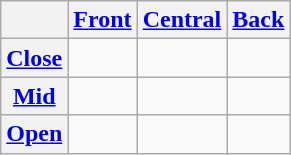<table class="wikitable" style="text-align:center">
<tr>
<th></th>
<th><a href='#'>Front</a></th>
<th><a href='#'>Central</a></th>
<th><a href='#'>Back</a></th>
</tr>
<tr>
<th><a href='#'>Close</a></th>
<td> </td>
<td></td>
<td> </td>
</tr>
<tr>
<th><a href='#'>Mid</a></th>
<td> </td>
<td></td>
<td> </td>
</tr>
<tr>
<th><a href='#'>Open</a></th>
<td> </td>
<td></td>
<td></td>
</tr>
</table>
